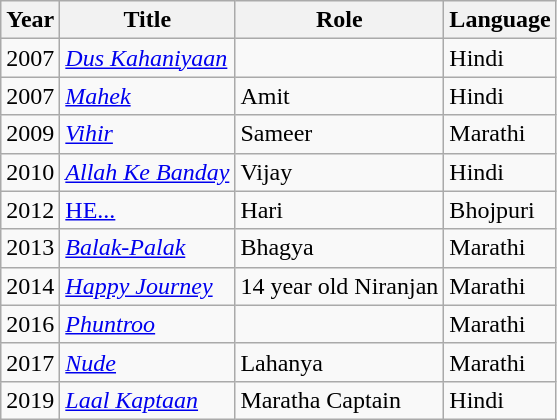<table class="wikitable sortable">
<tr>
<th>Year</th>
<th>Title</th>
<th>Role</th>
<th>Language</th>
</tr>
<tr>
<td>2007</td>
<td><em><a href='#'>Dus Kahaniyaan</a></em></td>
<td></td>
<td>Hindi</td>
</tr>
<tr>
<td>2007</td>
<td><em><a href='#'>Mahek</a></em></td>
<td>Amit</td>
<td>Hindi</td>
</tr>
<tr>
<td>2009</td>
<td><em><a href='#'>Vihir</a></em></td>
<td>Sameer</td>
<td>Marathi</td>
</tr>
<tr>
<td>2010</td>
<td><em><a href='#'>Allah Ke Banday</a></em></td>
<td>Vijay</td>
<td>Hindi</td>
</tr>
<tr>
<td>2012</td>
<td><a href='#'>HE...</a></td>
<td>Hari</td>
<td>Bhojpuri</td>
</tr>
<tr>
<td>2013</td>
<td><em><a href='#'>Balak-Palak</a></em></td>
<td>Bhagya</td>
<td>Marathi</td>
</tr>
<tr>
<td>2014</td>
<td><em><a href='#'>Happy Journey</a></em></td>
<td>14 year old Niranjan</td>
<td>Marathi</td>
</tr>
<tr>
<td>2016</td>
<td><em><a href='#'>Phuntroo</a></em></td>
<td></td>
<td>Marathi</td>
</tr>
<tr>
<td>2017</td>
<td><em><a href='#'>Nude</a></em></td>
<td>Lahanya</td>
<td>Marathi</td>
</tr>
<tr>
<td>2019</td>
<td><em><a href='#'>Laal Kaptaan</a></em></td>
<td>Maratha Captain</td>
<td>Hindi</td>
</tr>
</table>
